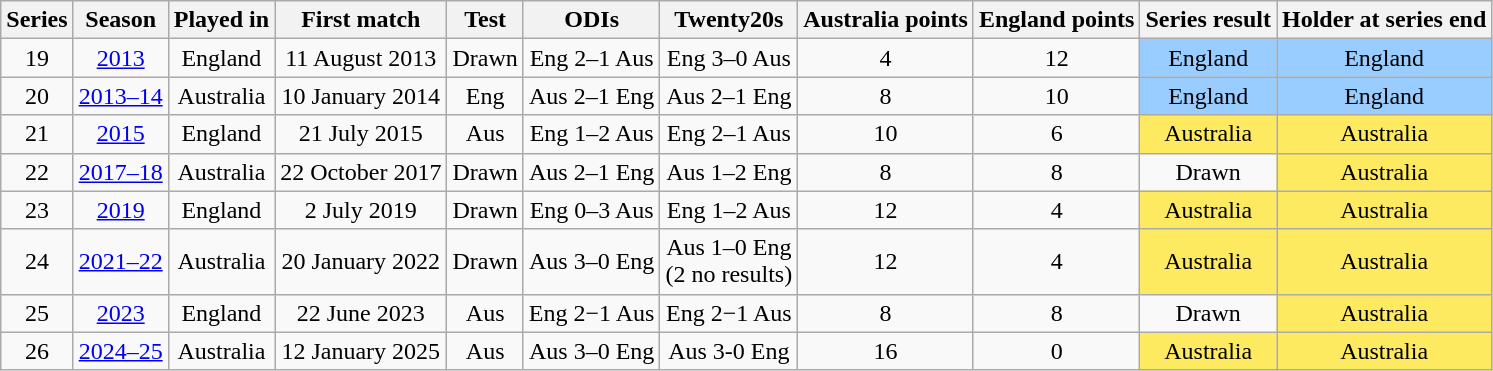<table class="wikitable" style="text-align:center;">
<tr>
<th>Series</th>
<th>Season</th>
<th>Played in</th>
<th>First match</th>
<th>Test</th>
<th>ODIs</th>
<th>Twenty20s</th>
<th>Australia points</th>
<th>England points</th>
<th>Series result</th>
<th>Holder at series end</th>
</tr>
<tr>
<td>19</td>
<td><a href='#'>2013</a></td>
<td>England</td>
<td>11 August 2013</td>
<td>Drawn</td>
<td>Eng 2–1 Aus</td>
<td>Eng 3–0 Aus</td>
<td>4</td>
<td>12</td>
<td bgcolor=#99ccff>England</td>
<td bgcolor=#99ccff>England</td>
</tr>
<tr>
<td>20</td>
<td><a href='#'>2013–14</a></td>
<td>Australia</td>
<td>10 January 2014</td>
<td>Eng</td>
<td>Aus 2–1 Eng</td>
<td>Aus 2–1 Eng</td>
<td>8</td>
<td>10</td>
<td bgcolor=#99ccff>England</td>
<td bgcolor=#99ccff>England</td>
</tr>
<tr>
<td>21</td>
<td><a href='#'>2015</a></td>
<td>England</td>
<td>21 July 2015</td>
<td>Aus</td>
<td>Eng 1–2 Aus</td>
<td>Eng 2–1 Aus</td>
<td>10</td>
<td>6</td>
<td bgcolor=#fdea60>Australia</td>
<td bgcolor=#fdea60>Australia</td>
</tr>
<tr>
<td>22</td>
<td><a href='#'>2017–18</a></td>
<td>Australia</td>
<td>22 October 2017</td>
<td>Drawn</td>
<td>Aus 2–1 Eng</td>
<td>Aus 1–2 Eng</td>
<td>8</td>
<td>8</td>
<td>Drawn</td>
<td bgcolor=#fdea60>Australia</td>
</tr>
<tr>
<td>23</td>
<td><a href='#'>2019</a></td>
<td>England</td>
<td>2 July 2019</td>
<td>Drawn</td>
<td>Eng 0–3 Aus</td>
<td>Eng 1–2 Aus</td>
<td>12</td>
<td>4</td>
<td bgcolor=#fdea60>Australia</td>
<td bgcolor=#fdea60>Australia</td>
</tr>
<tr>
<td>24</td>
<td><a href='#'>2021–22</a></td>
<td>Australia</td>
<td>20 January 2022</td>
<td>Drawn</td>
<td>Aus 3–0 Eng</td>
<td>Aus 1–0 Eng<br>(2 no results)</td>
<td>12</td>
<td>4</td>
<td bgcolor=#fdea60>Australia</td>
<td bgcolor=#fdea60>Australia</td>
</tr>
<tr>
<td>25</td>
<td><a href='#'>2023</a></td>
<td>England</td>
<td>22 June 2023</td>
<td>Aus</td>
<td>Eng 2−1 Aus</td>
<td>Eng 2−1 Aus</td>
<td>8</td>
<td>8</td>
<td>Drawn</td>
<td bgcolor=#fdea60>Australia</td>
</tr>
<tr>
<td>26</td>
<td><a href='#'>2024–25</a></td>
<td>Australia</td>
<td>12 January 2025</td>
<td>Aus</td>
<td>Aus 3–0 Eng</td>
<td>Aus 3-0 Eng</td>
<td>16</td>
<td>0</td>
<td bgcolor=#fdea60>Australia</td>
<td bgcolor=#fdea60>Australia</td>
</tr>
</table>
